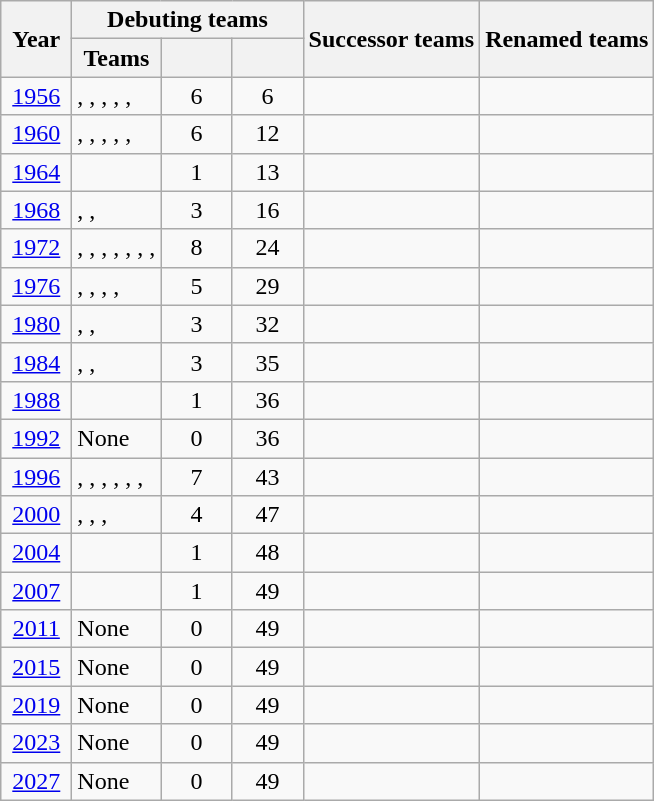<table class="wikitable" style="text-align:center">
<tr>
<th width=40 rowspan=2>Year</th>
<th colspan=3>Debuting teams</th>
<th rowspan=2>Successor teams</th>
<th rowspan=2>Renamed teams</th>
</tr>
<tr>
<th>Teams</th>
<th width=40></th>
<th width=40></th>
</tr>
<tr>
<td><a href='#'>1956</a></td>
<td align=left>, , , , , </td>
<td>6</td>
<td>6</td>
<td align=left></td>
<td align=left></td>
</tr>
<tr>
<td><a href='#'>1960</a></td>
<td align=left>, , , , , </td>
<td>6</td>
<td>12</td>
<td align=left></td>
<td align=left></td>
</tr>
<tr>
<td><a href='#'>1964</a></td>
<td align=left></td>
<td>1</td>
<td>13</td>
<td align=left></td>
<td align=left></td>
</tr>
<tr>
<td><a href='#'>1968</a></td>
<td align=left>, , </td>
<td>3</td>
<td>16</td>
<td align=left></td>
<td align=left></td>
</tr>
<tr>
<td><a href='#'>1972</a></td>
<td align=left>, , , , , , , </td>
<td>8</td>
<td>24</td>
<td align=left></td>
<td align=left></td>
</tr>
<tr>
<td><a href='#'>1976</a></td>
<td align=left>, , , , </td>
<td>5</td>
<td>29</td>
<td align=left></td>
<td align=left></td>
</tr>
<tr>
<td><a href='#'>1980</a></td>
<td align=left>, , </td>
<td>3</td>
<td>32</td>
<td align=left></td>
<td align=left></td>
</tr>
<tr>
<td><a href='#'>1984</a></td>
<td align=left>, , </td>
<td>3</td>
<td>35</td>
<td align=left></td>
<td align=left></td>
</tr>
<tr>
<td><a href='#'>1988</a></td>
<td align=left></td>
<td>1</td>
<td>36</td>
<td align=left></td>
<td align=left></td>
</tr>
<tr>
<td><a href='#'>1992</a></td>
<td align=left>None</td>
<td>0</td>
<td>36</td>
<td align=left></td>
<td align=left></td>
</tr>
<tr>
<td><a href='#'>1996</a></td>
<td align=left>, , , , , , </td>
<td>7</td>
<td>43</td>
<td align=left><br></td>
<td align=left></td>
</tr>
<tr>
<td><a href='#'>2000</a></td>
<td align=left>, , , </td>
<td>4</td>
<td>47</td>
<td align=left></td>
<td align=left></td>
</tr>
<tr>
<td><a href='#'>2004</a></td>
<td align=left></td>
<td>1</td>
<td>48</td>
<td align=left></td>
<td align=left></td>
</tr>
<tr>
<td><a href='#'>2007</a></td>
<td align=left></td>
<td>1</td>
<td>49</td>
<td align=left></td>
<td align=left></td>
</tr>
<tr>
<td><a href='#'>2011</a></td>
<td align=left>None</td>
<td>0</td>
<td>49</td>
<td align=left></td>
<td align=left></td>
</tr>
<tr>
<td><a href='#'>2015</a></td>
<td align=left>None</td>
<td>0</td>
<td>49</td>
<td align=left></td>
<td align=left></td>
</tr>
<tr>
<td><a href='#'>2019</a></td>
<td align=left>None</td>
<td>0</td>
<td>49</td>
<td align=left></td>
<td align=left></td>
</tr>
<tr>
<td><a href='#'>2023</a></td>
<td align=left>None</td>
<td>0</td>
<td>49</td>
<td align=left></td>
<td align=left></td>
</tr>
<tr>
<td><a href='#'>2027</a></td>
<td align=left>None</td>
<td>0</td>
<td>49</td>
<td align=left></td>
<td align=left></td>
</tr>
</table>
